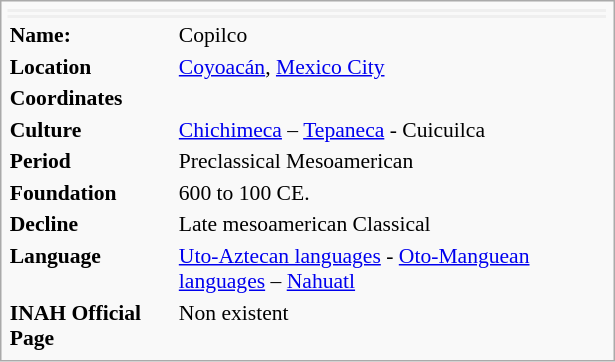<table class="infobox" style="font-size:90%; text-align:left; width:28.5em">
<tr>
<td style="background:#efefef;" align="center" colspan="2"></td>
</tr>
<tr>
<td style="background:#efefef;" align="center" colspan="2"></td>
</tr>
<tr>
<td><strong>Name:</strong></td>
<td>Copilco</td>
</tr>
<tr>
<td><strong>Location</strong></td>
<td><a href='#'>Coyoacán</a>,  <a href='#'>Mexico City</a><br></td>
</tr>
<tr>
<td><strong>Coordinates</strong></td>
<td></td>
</tr>
<tr>
<td><strong>Culture</strong></td>
<td><a href='#'>Chichimeca</a> – <a href='#'>Tepaneca</a> - Cuicuilca</td>
</tr>
<tr>
<td><strong>Period</strong></td>
<td>Preclassical Mesoamerican</td>
</tr>
<tr>
<td><strong>Foundation</strong></td>
<td>600 to 100 CE.</td>
</tr>
<tr>
<td><strong>Decline</strong></td>
<td>Late mesoamerican Classical</td>
</tr>
<tr>
<td><strong>Language</strong></td>
<td><a href='#'>Uto-Aztecan languages</a>  - <a href='#'>Oto-Manguean languages</a> – <a href='#'>Nahuatl</a></td>
</tr>
<tr>
<td><strong>INAH Official Page</strong></td>
<td>Non existent</td>
</tr>
</table>
